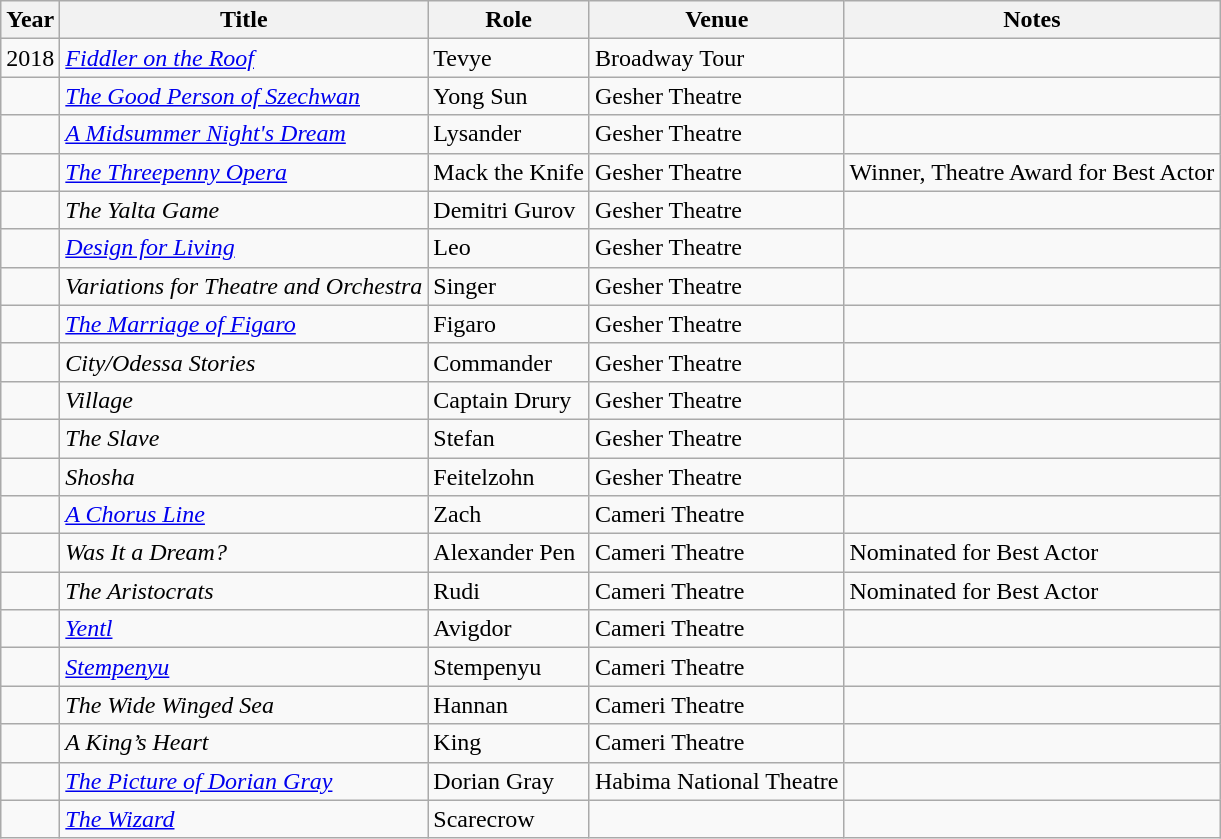<table class="wikitable">
<tr>
<th>Year</th>
<th>Title</th>
<th>Role</th>
<th>Venue</th>
<th>Notes</th>
</tr>
<tr>
<td>2018</td>
<td><em><a href='#'>Fiddler on the Roof</a></em></td>
<td>Tevye</td>
<td>Broadway Tour</td>
<td></td>
</tr>
<tr>
<td></td>
<td><em><a href='#'>The Good Person of Szechwan</a></em></td>
<td>Yong Sun</td>
<td>Gesher Theatre</td>
<td></td>
</tr>
<tr>
<td></td>
<td><em><a href='#'>A Midsummer Night's Dream</a></em></td>
<td>Lysander</td>
<td>Gesher Theatre</td>
<td></td>
</tr>
<tr>
<td></td>
<td><em><a href='#'>The Threepenny Opera</a></em></td>
<td>Mack the Knife</td>
<td>Gesher Theatre</td>
<td>Winner, Theatre Award for Best Actor</td>
</tr>
<tr>
<td></td>
<td><em>The Yalta Game</em></td>
<td>Demitri Gurov</td>
<td>Gesher Theatre</td>
<td></td>
</tr>
<tr>
<td></td>
<td><em><a href='#'>Design for Living</a></em></td>
<td>Leo</td>
<td>Gesher Theatre</td>
<td></td>
</tr>
<tr>
<td></td>
<td><em>Variations for Theatre and Orchestra</em></td>
<td>Singer</td>
<td>Gesher Theatre</td>
<td></td>
</tr>
<tr>
<td></td>
<td><a href='#'><em>The Marriage of Figaro</em></a></td>
<td>Figaro</td>
<td>Gesher Theatre</td>
<td></td>
</tr>
<tr>
<td></td>
<td><em>City/Odessa Stories</em></td>
<td>Commander</td>
<td>Gesher Theatre</td>
<td></td>
</tr>
<tr>
<td></td>
<td><em>Village</em></td>
<td>Captain Drury</td>
<td>Gesher Theatre</td>
<td></td>
</tr>
<tr>
<td></td>
<td><em>The Slave</em></td>
<td>Stefan</td>
<td>Gesher Theatre</td>
<td></td>
</tr>
<tr>
<td></td>
<td><em>Shosha</em></td>
<td>Feitelzohn</td>
<td>Gesher Theatre</td>
<td></td>
</tr>
<tr>
<td></td>
<td><em><a href='#'>A Chorus Line</a></em></td>
<td>Zach</td>
<td>Cameri Theatre</td>
<td></td>
</tr>
<tr>
<td></td>
<td><em>Was It a Dream?</em></td>
<td>Alexander Pen</td>
<td>Cameri Theatre</td>
<td>Nominated for Best Actor</td>
</tr>
<tr>
<td></td>
<td><em>The Aristocrats</em></td>
<td>Rudi</td>
<td>Cameri Theatre</td>
<td>Nominated for Best Actor</td>
</tr>
<tr>
<td></td>
<td><em><a href='#'>Yentl</a></em></td>
<td>Avigdor</td>
<td>Cameri Theatre</td>
<td></td>
</tr>
<tr>
<td></td>
<td><em><a href='#'>Stempenyu</a></em></td>
<td>Stempenyu</td>
<td>Cameri Theatre</td>
<td></td>
</tr>
<tr>
<td></td>
<td><em>The Wide Winged Sea</em></td>
<td>Hannan</td>
<td>Cameri Theatre</td>
<td></td>
</tr>
<tr>
<td></td>
<td><em>A King’s Heart</em></td>
<td>King</td>
<td>Cameri Theatre</td>
<td></td>
</tr>
<tr>
<td></td>
<td><em><a href='#'>The Picture of Dorian Gray</a></em></td>
<td>Dorian Gray</td>
<td>Habima National Theatre</td>
</tr>
<tr>
<td></td>
<td><em><a href='#'>The Wizard</a></em></td>
<td>Scarecrow</td>
<td></td>
<td></td>
</tr>
</table>
